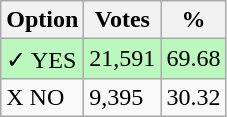<table class="wikitable">
<tr>
<th>Option</th>
<th>Votes</th>
<th>%</th>
</tr>
<tr>
<td style=background:#bbf8be>✓ YES</td>
<td style=background:#bbf8be>21,591</td>
<td style=background:#bbf8be>69.68</td>
</tr>
<tr>
<td>X NO</td>
<td>9,395</td>
<td>30.32</td>
</tr>
</table>
